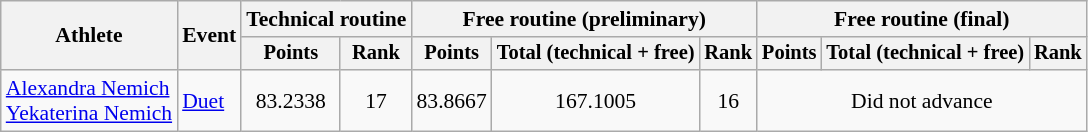<table class="wikitable" style="font-size:90%">
<tr>
<th rowspan="2">Athlete</th>
<th rowspan="2">Event</th>
<th colspan=2>Technical routine</th>
<th colspan=3>Free routine (preliminary)</th>
<th colspan=3>Free routine (final)</th>
</tr>
<tr style="font-size:95%">
<th>Points</th>
<th>Rank</th>
<th>Points</th>
<th>Total (technical + free)</th>
<th>Rank</th>
<th>Points</th>
<th>Total (technical + free)</th>
<th>Rank</th>
</tr>
<tr align=center>
<td align=left><a href='#'>Alexandra Nemich</a><br><a href='#'>Yekaterina Nemich</a></td>
<td align=left><a href='#'>Duet</a></td>
<td>83.2338</td>
<td>17</td>
<td>83.8667</td>
<td>167.1005</td>
<td>16</td>
<td colspan="3">Did not advance</td>
</tr>
</table>
